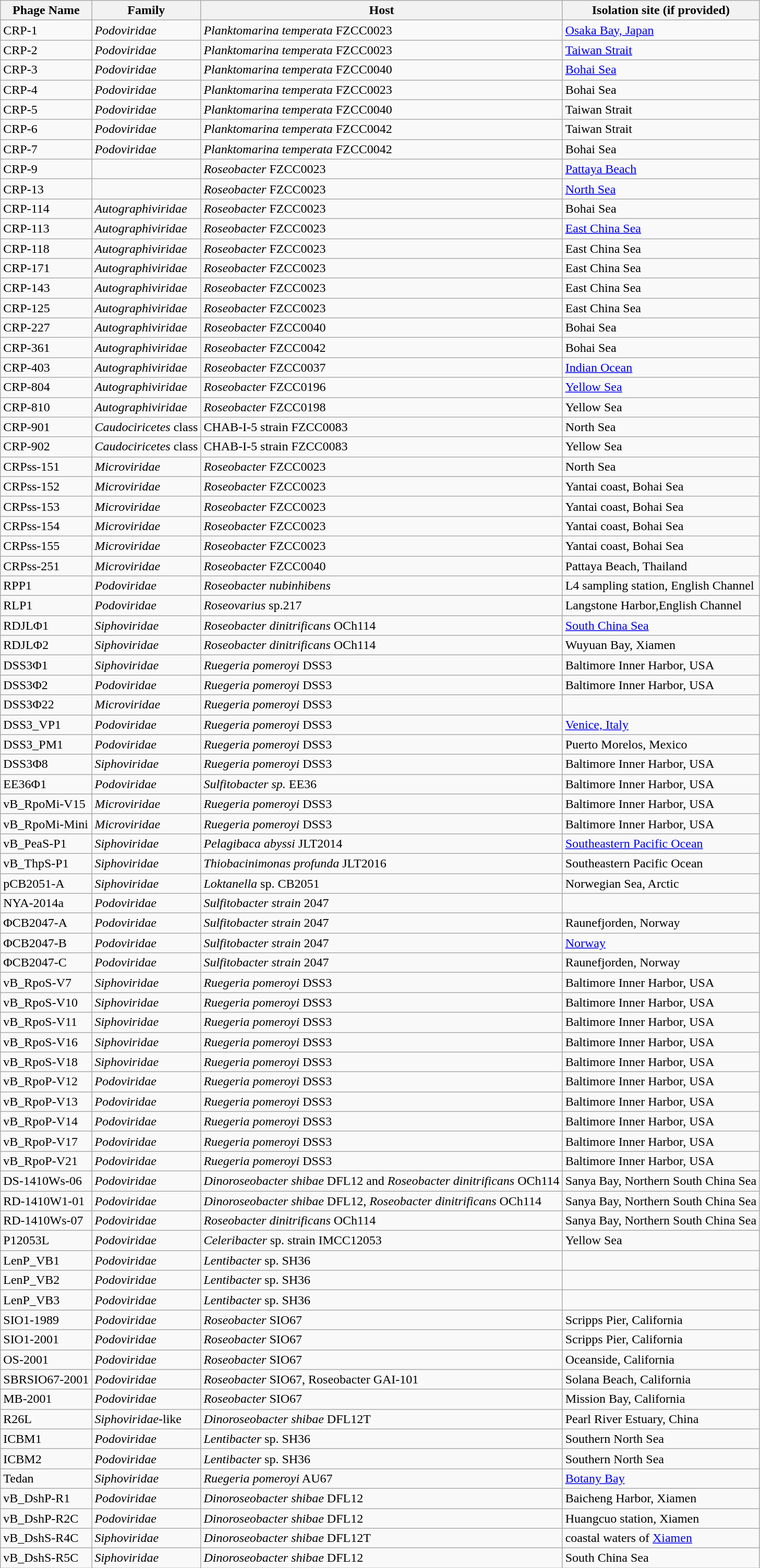<table class="wikitable">
<tr>
<th><strong>Phage Name</strong></th>
<th><strong>Family</strong></th>
<th><strong>Host</strong></th>
<th><strong>Isolation site (if provided)</strong></th>
</tr>
<tr>
<td>CRP-1</td>
<td><em>Podoviridae</em></td>
<td><em>Planktomarina temperata</em> FZCC0023</td>
<td><a href='#'>Osaka Bay, Japan</a></td>
</tr>
<tr>
<td>CRP-2</td>
<td><em>Podoviridae</em></td>
<td><em>Planktomarina temperata</em> FZCC0023</td>
<td><a href='#'>Taiwan Strait</a></td>
</tr>
<tr>
<td>CRP-3</td>
<td><em>Podoviridae</em></td>
<td><em>Planktomarina temperata</em> FZCC0040</td>
<td><a href='#'>Bohai Sea</a></td>
</tr>
<tr>
<td>CRP-4</td>
<td><em>Podoviridae</em></td>
<td><em>Planktomarina temperata</em> FZCC0023</td>
<td>Bohai Sea</td>
</tr>
<tr>
<td>CRP-5</td>
<td><em>Podoviridae</em></td>
<td><em>Planktomarina temperata</em> FZCC0040</td>
<td>Taiwan Strait</td>
</tr>
<tr>
<td>CRP-6</td>
<td><em>Podoviridae</em></td>
<td><em>Planktomarina temperata</em> FZCC0042</td>
<td>Taiwan Strait</td>
</tr>
<tr>
<td>CRP-7</td>
<td><em>Podoviridae</em></td>
<td><em>Planktomarina temperata</em> FZCC0042</td>
<td>Bohai Sea</td>
</tr>
<tr>
<td>CRP-9</td>
<td></td>
<td><em>Roseobacter</em> FZCC0023</td>
<td><a href='#'>Pattaya Beach</a></td>
</tr>
<tr>
<td>CRP-13</td>
<td></td>
<td><em>Roseobacter</em> FZCC0023</td>
<td><a href='#'>North Sea</a></td>
</tr>
<tr>
<td>CRP-114</td>
<td><em>Autographiviridae</em></td>
<td><em>Roseobacter</em> FZCC0023</td>
<td>Bohai Sea</td>
</tr>
<tr>
<td>CRP-113</td>
<td><em>Autographiviridae</em></td>
<td><em>Roseobacter</em> FZCC0023</td>
<td><a href='#'>East China Sea</a></td>
</tr>
<tr>
<td>CRP-118</td>
<td><em>Autographiviridae</em></td>
<td><em>Roseobacter</em> FZCC0023</td>
<td>East China Sea</td>
</tr>
<tr>
<td>CRP-171</td>
<td><em>Autographiviridae</em></td>
<td><em>Roseobacter</em> FZCC0023</td>
<td>East China Sea</td>
</tr>
<tr>
<td>CRP-143</td>
<td><em>Autographiviridae</em></td>
<td><em>Roseobacter</em> FZCC0023</td>
<td>East China Sea</td>
</tr>
<tr>
<td>CRP-125</td>
<td><em>Autographiviridae</em></td>
<td><em>Roseobacter</em> FZCC0023</td>
<td>East China Sea</td>
</tr>
<tr>
<td>CRP-227</td>
<td><em>Autographiviridae</em></td>
<td><em>Roseobacter</em> FZCC0040</td>
<td>Bohai Sea</td>
</tr>
<tr>
<td>CRP-361</td>
<td><em>Autographiviridae</em></td>
<td><em>Roseobacter</em> FZCC0042</td>
<td>Bohai Sea</td>
</tr>
<tr>
<td>CRP-403</td>
<td><em>Autographiviridae</em></td>
<td><em>Roseobacter</em> FZCC0037</td>
<td><a href='#'>Indian Ocean</a></td>
</tr>
<tr>
<td>CRP-804</td>
<td><em>Autographiviridae</em></td>
<td><em>Roseobacter</em> FZCC0196</td>
<td><a href='#'>Yellow Sea</a></td>
</tr>
<tr>
<td>CRP-810</td>
<td><em>Autographiviridae</em></td>
<td><em>Roseobacter</em> FZCC0198</td>
<td>Yellow Sea</td>
</tr>
<tr>
<td>CRP-901</td>
<td><em>Caudociricetes</em> class</td>
<td>CHAB-I-5 strain FZCC0083</td>
<td>North Sea</td>
</tr>
<tr>
<td>CRP-902</td>
<td><em>Caudociricetes</em> class</td>
<td>CHAB-I-5 strain FZCC0083</td>
<td>Yellow Sea</td>
</tr>
<tr>
<td>CRPss-151</td>
<td><em>Microviridae</em></td>
<td><em>Roseobacter</em> FZCC0023</td>
<td>North Sea</td>
</tr>
<tr>
<td>CRPss-152</td>
<td><em>Microviridae</em></td>
<td><em>Roseobacter</em> FZCC0023</td>
<td>Yantai coast, Bohai Sea</td>
</tr>
<tr>
<td>CRPss-153</td>
<td><em>Microviridae</em></td>
<td><em>Roseobacter</em> FZCC0023</td>
<td>Yantai coast, Bohai Sea</td>
</tr>
<tr>
<td>CRPss-154</td>
<td><em>Microviridae</em></td>
<td><em>Roseobacter</em> FZCC0023</td>
<td>Yantai coast, Bohai Sea</td>
</tr>
<tr>
<td>CRPss-155</td>
<td><em>Microviridae</em></td>
<td><em>Roseobacter</em> FZCC0023</td>
<td>Yantai coast, Bohai Sea</td>
</tr>
<tr>
<td>CRPss-251</td>
<td><em>Microviridae</em></td>
<td><em>Roseobacter</em> FZCC0040</td>
<td>Pattaya Beach, Thailand</td>
</tr>
<tr>
<td>RPP1</td>
<td><em>Podoviridae</em></td>
<td><em>Roseobacter nubinhibens</em></td>
<td>L4 sampling station, English Channel</td>
</tr>
<tr>
<td>RLP1</td>
<td><em>Podoviridae</em></td>
<td><em>Roseovarius</em> sp.217</td>
<td>Langstone Harbor,English Channel</td>
</tr>
<tr>
<td>RDJLΦ1</td>
<td><em>Siphoviridae</em></td>
<td><em>Roseobacter dinitrificans</em> OCh114</td>
<td><a href='#'>South China Sea</a></td>
</tr>
<tr>
<td>RDJLΦ2</td>
<td><em>Siphoviridae</em></td>
<td><em>Roseobacter dinitrificans</em> OCh114</td>
<td>Wuyuan Bay, Xiamen</td>
</tr>
<tr>
<td>DSS3Φ1</td>
<td><em>Siphoviridae</em></td>
<td><em>Ruegeria pomeroyi</em> DSS3</td>
<td>Baltimore Inner Harbor, USA</td>
</tr>
<tr>
<td>DSS3Φ2</td>
<td><em>Podoviridae</em></td>
<td><em>Ruegeria pomeroyi</em> DSS3</td>
<td>Baltimore Inner Harbor, USA</td>
</tr>
<tr>
<td>DSS3Φ22</td>
<td><em>Microviridae</em></td>
<td><em>Ruegeria pomeroyi</em> DSS3</td>
<td></td>
</tr>
<tr>
<td>DSS3_VP1</td>
<td><em>Podoviridae</em></td>
<td><em>Ruegeria pomeroyi</em> DSS3</td>
<td><a href='#'>Venice, Italy</a></td>
</tr>
<tr>
<td>DSS3_PM1</td>
<td><em>Podoviridae</em></td>
<td><em>Ruegeria pomeroyi</em> DSS3</td>
<td>Puerto Morelos, Mexico</td>
</tr>
<tr>
<td>DSS3Φ8</td>
<td><em>Siphoviridae</em></td>
<td><em>Ruegeria pomeroyi</em> DSS3</td>
<td>Baltimore Inner Harbor, USA</td>
</tr>
<tr>
<td>EE36Φ1</td>
<td><em>Podoviridae</em></td>
<td><em>Sulfitobacter sp.</em> EE36</td>
<td>Baltimore Inner Harbor, USA</td>
</tr>
<tr>
<td>vB_RpoMi-V15</td>
<td><em>Microviridae</em></td>
<td><em>Ruegeria pomeroyi</em> DSS3</td>
<td>Baltimore Inner Harbor, USA</td>
</tr>
<tr>
<td>vB_RpoMi-Mini</td>
<td><em>Microviridae</em></td>
<td><em>Ruegeria pomeroyi</em> DSS3</td>
<td>Baltimore Inner Harbor, USA</td>
</tr>
<tr>
<td>vB_PeaS-P1</td>
<td><em>Siphoviridae</em></td>
<td><em>Pelagibaca abyssi</em> JLT2014</td>
<td><a href='#'>Southeastern Pacific Ocean</a></td>
</tr>
<tr>
<td>vB_ThpS-P1</td>
<td><em>Siphoviridae</em></td>
<td><em>Thiobacinimonas profunda</em> JLT2016</td>
<td>Southeastern Pacific Ocean</td>
</tr>
<tr>
<td>pCB2051-A</td>
<td><em>Siphoviridae</em></td>
<td><em>Loktanella</em> sp. CB2051</td>
<td>Norwegian Sea, Arctic</td>
</tr>
<tr>
<td>NYA-2014a</td>
<td><em>Podoviridae</em></td>
<td><em>Sulfitobacter strain</em> 2047</td>
<td></td>
</tr>
<tr>
<td>ΦCB2047-A</td>
<td><em>Podoviridae</em></td>
<td><em>Sulfitobacter strain</em> 2047</td>
<td>Raunefjorden, Norway</td>
</tr>
<tr>
<td>ΦCB2047-B</td>
<td><em>Podoviridae</em></td>
<td><em>Sulfitobacter strain</em> 2047</td>
<td><a href='#'>Norway</a></td>
</tr>
<tr>
<td>ΦCB2047-C</td>
<td><em>Podoviridae</em></td>
<td><em>Sulfitobacter strain</em> 2047</td>
<td>Raunefjorden, Norway</td>
</tr>
<tr>
<td>vB_RpoS-V7</td>
<td><em>Siphoviridae</em></td>
<td><em>Ruegeria pomeroyi</em> DSS3</td>
<td>Baltimore Inner Harbor, USA</td>
</tr>
<tr>
<td>vB_RpoS-V10</td>
<td><em>Siphoviridae</em></td>
<td><em>Ruegeria pomeroyi</em> DSS3</td>
<td>Baltimore Inner Harbor, USA</td>
</tr>
<tr>
<td>vB_RpoS-V11</td>
<td><em>Siphoviridae</em></td>
<td><em>Ruegeria pomeroyi</em> DSS3</td>
<td>Baltimore Inner Harbor, USA</td>
</tr>
<tr>
<td>vB_RpoS-V16</td>
<td><em>Siphoviridae</em></td>
<td><em>Ruegeria pomeroyi</em> DSS3</td>
<td>Baltimore Inner Harbor, USA</td>
</tr>
<tr>
<td>vB_RpoS-V18</td>
<td><em>Siphoviridae</em></td>
<td><em>Ruegeria pomeroyi</em> DSS3</td>
<td>Baltimore Inner Harbor, USA</td>
</tr>
<tr>
<td>vB_RpoP-V12</td>
<td><em>Podoviridae</em></td>
<td><em>Ruegeria pomeroyi</em> DSS3</td>
<td>Baltimore Inner Harbor, USA</td>
</tr>
<tr>
<td>vB_RpoP-V13</td>
<td><em>Podoviridae</em></td>
<td><em>Ruegeria pomeroyi</em> DSS3</td>
<td>Baltimore Inner Harbor, USA</td>
</tr>
<tr>
<td>vB_RpoP-V14</td>
<td><em>Podoviridae</em></td>
<td><em>Ruegeria pomeroyi</em> DSS3</td>
<td>Baltimore Inner Harbor, USA</td>
</tr>
<tr>
<td>vB_RpoP-V17</td>
<td><em>Podoviridae</em></td>
<td><em>Ruegeria pomeroyi</em> DSS3</td>
<td>Baltimore Inner Harbor, USA</td>
</tr>
<tr>
<td>vB_RpoP-V21</td>
<td><em>Podoviridae</em></td>
<td><em>Ruegeria pomeroyi</em> DSS3</td>
<td>Baltimore Inner Harbor, USA</td>
</tr>
<tr>
<td>DS-1410Ws-06</td>
<td><em>Podoviridae</em></td>
<td><em>Dinoroseobacter shibae</em> DFL12 and <em>Roseobacter dinitrificans</em> OCh114</td>
<td>Sanya Bay, Northern South China Sea</td>
</tr>
<tr>
<td>RD-1410W1-01</td>
<td><em>Podoviridae</em></td>
<td><em>Dinoroseobacter shibae</em> DFL12, <em>Roseobacter dinitrificans</em> OCh114</td>
<td>Sanya Bay, Northern South China Sea</td>
</tr>
<tr>
<td>RD-1410Ws-07</td>
<td><em>Podoviridae</em></td>
<td><em>Roseobacter dinitrificans</em> OCh114</td>
<td>Sanya Bay, Northern South China Sea</td>
</tr>
<tr>
<td>P12053L</td>
<td><em>Podoviridae</em></td>
<td><em>Celeribacter</em> sp. strain IMCC12053</td>
<td>Yellow Sea</td>
</tr>
<tr>
<td>LenP_VB1</td>
<td><em>Podoviridae</em></td>
<td><em>Lentibacter</em> sp. SH36</td>
<td></td>
</tr>
<tr>
<td>LenP_VB2</td>
<td><em>Podoviridae</em></td>
<td><em>Lentibacter</em> sp. SH36</td>
<td></td>
</tr>
<tr>
<td>LenP_VB3</td>
<td><em>Podoviridae</em></td>
<td><em>Lentibacter</em> sp. SH36</td>
<td></td>
</tr>
<tr>
<td>SIO1-1989</td>
<td><em>Podoviridae</em></td>
<td><em>Roseobacter</em> SIO67</td>
<td>Scripps Pier, California</td>
</tr>
<tr>
<td>SIO1-2001</td>
<td><em>Podoviridae</em></td>
<td><em>Roseobacter</em> SIO67</td>
<td>Scripps Pier, California</td>
</tr>
<tr>
<td>OS-2001</td>
<td><em>Podoviridae</em></td>
<td><em>Roseobacter</em> SIO67</td>
<td>Oceanside, California</td>
</tr>
<tr>
<td>SBRSIO67-2001</td>
<td><em>Podoviridae</em></td>
<td><em>Roseobacter</em> SIO67, Roseobacter GAI-101</td>
<td>Solana Beach, California</td>
</tr>
<tr>
<td>MB-2001</td>
<td><em>Podoviridae</em></td>
<td><em>Roseobacter</em> SIO67</td>
<td>Mission Bay, California</td>
</tr>
<tr>
<td>R26L</td>
<td><em>Siphoviridae</em>-like</td>
<td><em>Dinoroseobacter shibae</em> DFL12T</td>
<td>Pearl River Estuary, China</td>
</tr>
<tr>
<td>ICBM1</td>
<td><em>Podoviridae</em></td>
<td><em>Lentibacter</em> sp. SH36</td>
<td>Southern North Sea</td>
</tr>
<tr>
<td>ICBM2</td>
<td><em>Podoviridae</em></td>
<td><em>Lentibacter</em> sp. SH36</td>
<td>Southern North Sea</td>
</tr>
<tr>
<td>Tedan</td>
<td><em>Siphoviridae</em></td>
<td><em>Ruegeria pomeroyi</em> AU67</td>
<td><a href='#'>Botany Bay</a></td>
</tr>
<tr>
<td>vB_DshP-R1</td>
<td><em>Podoviridae</em></td>
<td><em>Dinoroseobacter shibae</em> DFL12</td>
<td>Baicheng Harbor, Xiamen</td>
</tr>
<tr>
<td>vB_DshP-R2C</td>
<td><em>Podoviridae</em></td>
<td><em>Dinoroseobacter shibae</em> DFL12</td>
<td>Huangcuo station, Xiamen</td>
</tr>
<tr>
<td>vB_DshS-R4C</td>
<td><em>Siphoviridae</em></td>
<td><em>Dinoroseobacter shibae</em> DFL12T</td>
<td>coastal waters of <a href='#'>Xiamen</a></td>
</tr>
<tr>
<td>vB_DshS-R5C</td>
<td><em>Siphoviridae</em></td>
<td><em>Dinoroseobacter shibae</em> DFL12</td>
<td>South China Sea</td>
</tr>
</table>
